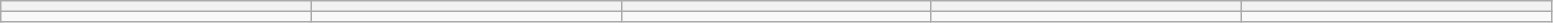<table class="wikitable" style="font-size:90%;">
<tr>
<th width=200></th>
<th width=200></th>
<th width=200></th>
<th width=200></th>
<th width=200></th>
</tr>
<tr>
<td valign=top></td>
<td valign=top></td>
<td valign=top></td>
<td valign=top></td>
<td valign=top></td>
</tr>
</table>
